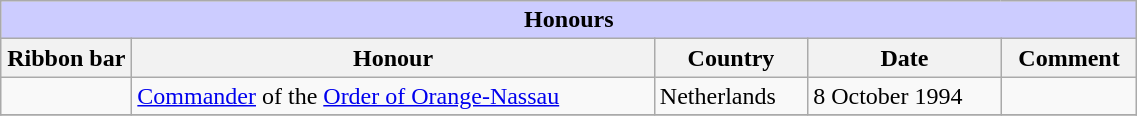<table class="wikitable" style="width:60%;">
<tr style="background:#ccf; text-align:center;">
<td colspan=5><strong>Honours</strong></td>
</tr>
<tr>
<th style="width:80px;">Ribbon bar</th>
<th>Honour</th>
<th>Country</th>
<th>Date</th>
<th>Comment</th>
</tr>
<tr>
<td></td>
<td><a href='#'>Commander</a> of the <a href='#'>Order of Orange-Nassau</a></td>
<td>Netherlands</td>
<td>8 October 1994</td>
<td></td>
</tr>
<tr>
</tr>
</table>
